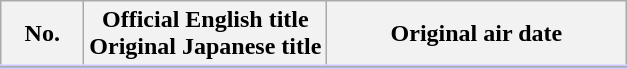<table class="wikitable" margin:auto; background:#FFF;">
<tr style="border-bottom: 3px solid #CCF;">
<th style="width:3em;">No.</th>
<th>Official English title<br>Original Japanese title</th>
<th style="width:12em;">Original air date</th>
</tr>
<tr>
</tr>
</table>
